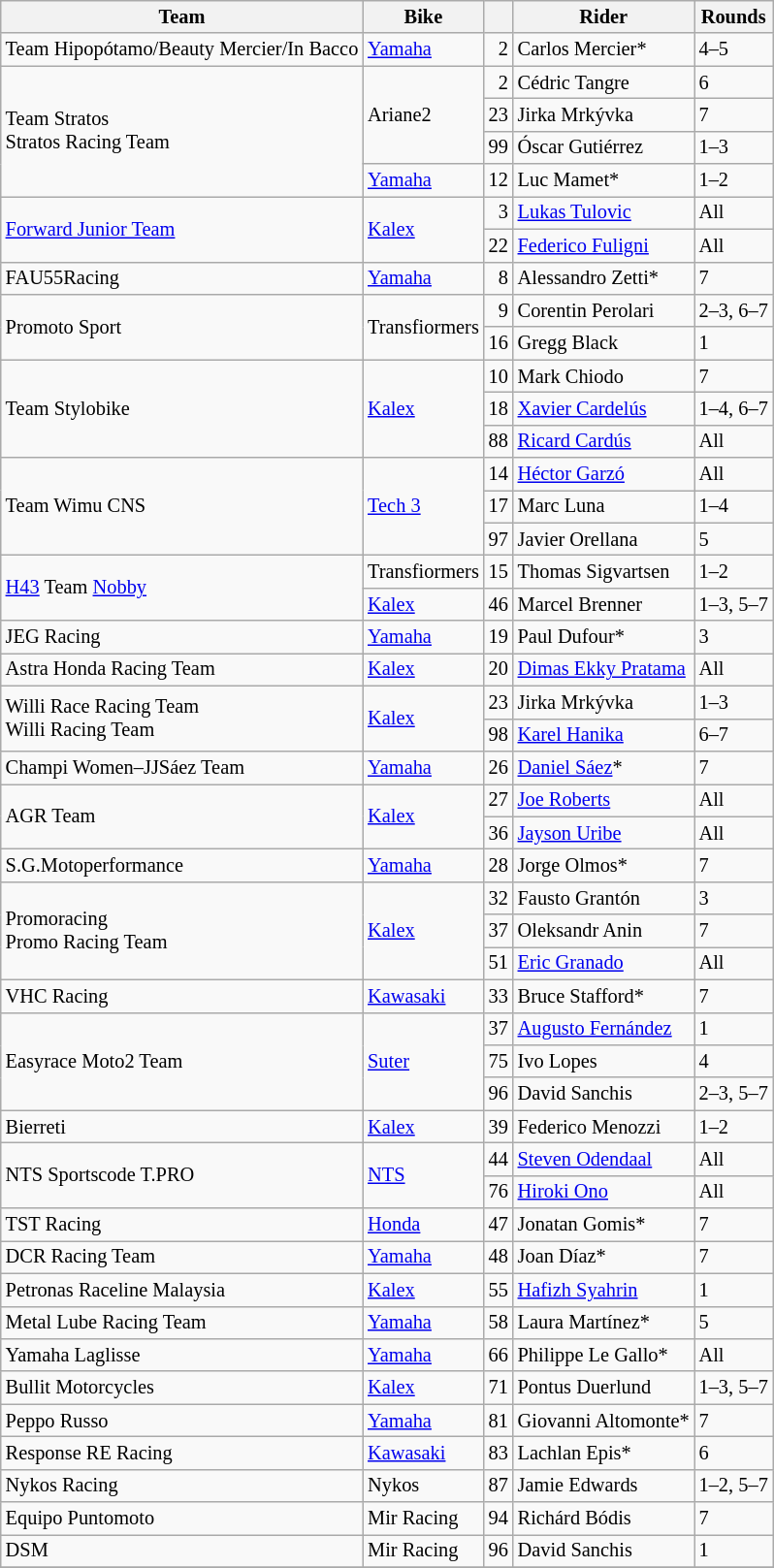<table class="wikitable" style="font-size: 85%">
<tr>
<th>Team</th>
<th>Bike</th>
<th></th>
<th>Rider</th>
<th>Rounds</th>
</tr>
<tr>
<td> Team Hipopótamo/Beauty Mercier/In Bacco</td>
<td><a href='#'>Yamaha</a></td>
<td align=right>2</td>
<td> Carlos Mercier*</td>
<td>4–5</td>
</tr>
<tr>
<td rowspan=4> Team Stratos<br> Stratos Racing Team</td>
<td rowspan=3>Ariane2</td>
<td align=right>2</td>
<td> Cédric Tangre</td>
<td>6</td>
</tr>
<tr>
<td align=right>23</td>
<td> Jirka Mrkývka</td>
<td>7</td>
</tr>
<tr>
<td align=right>99</td>
<td> Óscar Gutiérrez</td>
<td>1–3</td>
</tr>
<tr>
<td><a href='#'>Yamaha</a></td>
<td align=right>12</td>
<td> Luc Mamet*</td>
<td>1–2</td>
</tr>
<tr>
<td rowspan=2> <a href='#'>Forward Junior Team</a></td>
<td rowspan=2><a href='#'>Kalex</a></td>
<td align=right>3</td>
<td> <a href='#'>Lukas Tulovic</a></td>
<td>All</td>
</tr>
<tr>
<td align=right>22</td>
<td> <a href='#'>Federico Fuligni</a></td>
<td>All</td>
</tr>
<tr>
<td> FAU55Racing</td>
<td><a href='#'>Yamaha</a></td>
<td align=right>8</td>
<td> Alessandro Zetti*</td>
<td>7</td>
</tr>
<tr>
<td rowspan=2> Promoto Sport</td>
<td rowspan=2>Transfiormers</td>
<td align=right>9</td>
<td> Corentin Perolari</td>
<td>2–3, 6–7</td>
</tr>
<tr>
<td align=right>16</td>
<td> Gregg Black</td>
<td>1</td>
</tr>
<tr>
<td rowspan=3> Team Stylobike</td>
<td rowspan=3><a href='#'>Kalex</a></td>
<td align=right>10</td>
<td> Mark Chiodo</td>
<td>7</td>
</tr>
<tr>
<td align=right>18</td>
<td> <a href='#'>Xavier Cardelús</a></td>
<td>1–4, 6–7</td>
</tr>
<tr>
<td align=right>88</td>
<td> <a href='#'>Ricard Cardús</a></td>
<td>All</td>
</tr>
<tr>
<td rowspan=3> Team Wimu CNS</td>
<td rowspan=3><a href='#'>Tech 3</a></td>
<td align=right>14</td>
<td> <a href='#'>Héctor Garzó</a></td>
<td>All</td>
</tr>
<tr>
<td align=right>17</td>
<td> Marc Luna</td>
<td>1–4</td>
</tr>
<tr>
<td align=right>97</td>
<td> Javier Orellana</td>
<td>5</td>
</tr>
<tr>
<td rowspan=2> <a href='#'>H43</a> Team <a href='#'>Nobby</a></td>
<td>Transfiormers</td>
<td align=right>15</td>
<td> Thomas Sigvartsen</td>
<td>1–2</td>
</tr>
<tr>
<td><a href='#'>Kalex</a></td>
<td align=right>46</td>
<td> Marcel Brenner</td>
<td>1–3, 5–7</td>
</tr>
<tr>
<td> JEG Racing</td>
<td><a href='#'>Yamaha</a></td>
<td align=right>19</td>
<td> Paul Dufour*</td>
<td>3</td>
</tr>
<tr>
<td> Astra Honda Racing Team</td>
<td><a href='#'>Kalex</a></td>
<td align=right>20</td>
<td> <a href='#'>Dimas Ekky Pratama</a></td>
<td>All</td>
</tr>
<tr>
<td rowspan=2> Willi Race Racing Team<br> Willi Racing Team</td>
<td rowspan=2><a href='#'>Kalex</a></td>
<td align=right>23</td>
<td> Jirka Mrkývka</td>
<td>1–3</td>
</tr>
<tr>
<td align=right>98</td>
<td> <a href='#'>Karel Hanika</a></td>
<td>6–7</td>
</tr>
<tr>
<td> Champi Women–JJSáez Team</td>
<td><a href='#'>Yamaha</a></td>
<td align=right>26</td>
<td> <a href='#'>Daniel Sáez</a>*</td>
<td>7</td>
</tr>
<tr>
<td rowspan=2> AGR Team</td>
<td rowspan=2><a href='#'>Kalex</a></td>
<td align=right>27</td>
<td> <a href='#'>Joe Roberts</a></td>
<td>All</td>
</tr>
<tr>
<td align=right>36</td>
<td> <a href='#'>Jayson Uribe</a></td>
<td>All</td>
</tr>
<tr>
<td> S.G.Motoperformance</td>
<td><a href='#'>Yamaha</a></td>
<td align=right>28</td>
<td> Jorge Olmos*</td>
<td>7</td>
</tr>
<tr>
<td rowspan=3> Promoracing<br> Promo Racing Team</td>
<td rowspan=3><a href='#'>Kalex</a></td>
<td align=right>32</td>
<td> Fausto Grantón</td>
<td>3</td>
</tr>
<tr>
<td align=right>37</td>
<td> Oleksandr Anin</td>
<td>7</td>
</tr>
<tr>
<td align=right>51</td>
<td> <a href='#'>Eric Granado</a></td>
<td>All</td>
</tr>
<tr>
<td> VHC Racing</td>
<td><a href='#'>Kawasaki</a></td>
<td align=right>33</td>
<td> Bruce Stafford*</td>
<td>7</td>
</tr>
<tr>
<td rowspan=3> Easyrace Moto2 Team</td>
<td rowspan=3><a href='#'>Suter</a></td>
<td align=right>37</td>
<td> <a href='#'>Augusto Fernández</a></td>
<td>1</td>
</tr>
<tr>
<td align=right>75</td>
<td> Ivo Lopes</td>
<td>4</td>
</tr>
<tr>
<td align=right>96</td>
<td> David Sanchis</td>
<td>2–3, 5–7</td>
</tr>
<tr>
<td> Bierreti</td>
<td><a href='#'>Kalex</a></td>
<td align=right>39</td>
<td> Federico Menozzi</td>
<td>1–2</td>
</tr>
<tr>
<td rowspan=2> NTS Sportscode T.PRO</td>
<td rowspan=2><a href='#'>NTS</a></td>
<td align=right>44</td>
<td> <a href='#'>Steven Odendaal</a></td>
<td>All</td>
</tr>
<tr>
<td align=right>76</td>
<td> <a href='#'>Hiroki Ono</a></td>
<td>All</td>
</tr>
<tr>
<td> TST Racing</td>
<td><a href='#'>Honda</a></td>
<td align=right>47</td>
<td> Jonatan Gomis*</td>
<td>7</td>
</tr>
<tr>
<td> DCR Racing Team</td>
<td><a href='#'>Yamaha</a></td>
<td align=right>48</td>
<td> Joan Díaz*</td>
<td>7</td>
</tr>
<tr>
<td> Petronas Raceline Malaysia</td>
<td><a href='#'>Kalex</a></td>
<td align=right>55</td>
<td> <a href='#'>Hafizh Syahrin</a></td>
<td>1</td>
</tr>
<tr>
<td> Metal Lube Racing Team</td>
<td><a href='#'>Yamaha</a></td>
<td align=right>58</td>
<td> Laura Martínez*</td>
<td>5</td>
</tr>
<tr>
<td> Yamaha Laglisse</td>
<td><a href='#'>Yamaha</a></td>
<td align=right>66</td>
<td> Philippe Le Gallo*</td>
<td>All</td>
</tr>
<tr>
<td> Bullit Motorcycles</td>
<td><a href='#'>Kalex</a></td>
<td align=right>71</td>
<td> Pontus Duerlund</td>
<td>1–3, 5–7</td>
</tr>
<tr>
<td> Peppo Russo</td>
<td><a href='#'>Yamaha</a></td>
<td align=right>81</td>
<td> Giovanni Altomonte*</td>
<td>7</td>
</tr>
<tr>
<td> Response RE Racing</td>
<td><a href='#'>Kawasaki</a></td>
<td align=right>83</td>
<td> Lachlan Epis*</td>
<td>6</td>
</tr>
<tr>
<td> Nykos Racing</td>
<td>Nykos</td>
<td align=right>87</td>
<td> Jamie Edwards</td>
<td>1–2, 5–7</td>
</tr>
<tr>
<td> Equipo Puntomoto</td>
<td>Mir Racing</td>
<td align=right>94</td>
<td> Richárd Bódis</td>
<td>7</td>
</tr>
<tr>
<td> DSM</td>
<td>Mir Racing</td>
<td align=right>96</td>
<td> David Sanchis</td>
<td>1</td>
</tr>
<tr>
</tr>
</table>
